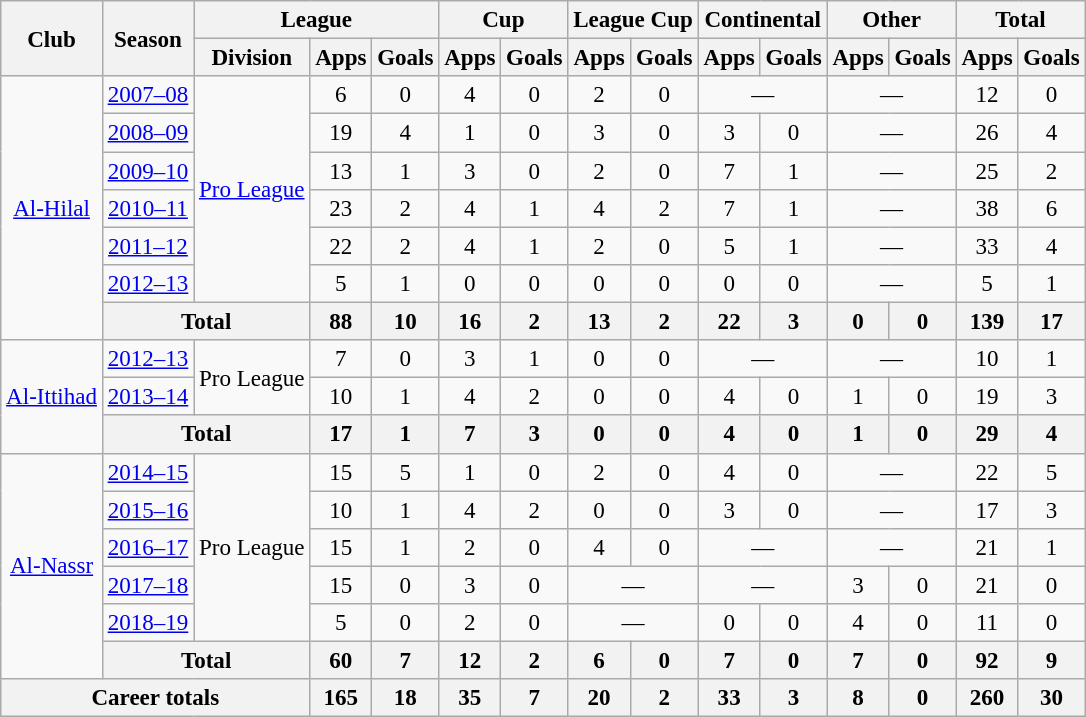<table class="wikitable" style="font-size:96%; text-align: center">
<tr>
<th rowspan=2>Club</th>
<th rowspan=2>Season</th>
<th colspan=3>League</th>
<th colspan=2>Cup</th>
<th colspan=2>League Cup</th>
<th colspan=2>Continental</th>
<th colspan=2>Other</th>
<th colspan=2>Total</th>
</tr>
<tr>
<th>Division</th>
<th>Apps</th>
<th>Goals</th>
<th>Apps</th>
<th>Goals</th>
<th>Apps</th>
<th>Goals</th>
<th>Apps</th>
<th>Goals</th>
<th>Apps</th>
<th>Goals</th>
<th>Apps</th>
<th>Goals</th>
</tr>
<tr>
<td rowspan=7><a href='#'>Al-Hilal</a></td>
<td><a href='#'>2007–08</a></td>
<td rowspan=6><a href='#'>Pro League</a></td>
<td>6</td>
<td>0</td>
<td>4</td>
<td>0</td>
<td>2</td>
<td>0</td>
<td colspan=2>—</td>
<td colspan=2>—</td>
<td>12</td>
<td>0</td>
</tr>
<tr>
<td><a href='#'>2008–09</a></td>
<td>19</td>
<td>4</td>
<td>1</td>
<td>0</td>
<td>3</td>
<td>0</td>
<td>3</td>
<td>0</td>
<td colspan=2>—</td>
<td>26</td>
<td>4</td>
</tr>
<tr>
<td><a href='#'>2009–10</a></td>
<td>13</td>
<td>1</td>
<td>3</td>
<td>0</td>
<td>2</td>
<td>0</td>
<td>7</td>
<td>1</td>
<td colspan=2>—</td>
<td>25</td>
<td>2</td>
</tr>
<tr>
<td><a href='#'>2010–11</a></td>
<td>23</td>
<td>2</td>
<td>4</td>
<td>1</td>
<td>4</td>
<td>2</td>
<td>7</td>
<td>1</td>
<td colspan=2>—</td>
<td>38</td>
<td>6</td>
</tr>
<tr>
<td><a href='#'>2011–12</a></td>
<td>22</td>
<td>2</td>
<td>4</td>
<td>1</td>
<td>2</td>
<td>0</td>
<td>5</td>
<td>1</td>
<td colspan=2>—</td>
<td>33</td>
<td>4</td>
</tr>
<tr>
<td><a href='#'>2012–13</a></td>
<td>5</td>
<td>1</td>
<td>0</td>
<td>0</td>
<td>0</td>
<td>0</td>
<td>0</td>
<td>0</td>
<td colspan=2>—</td>
<td>5</td>
<td>1</td>
</tr>
<tr>
<th colspan=2>Total</th>
<th>88</th>
<th>10</th>
<th>16</th>
<th>2</th>
<th>13</th>
<th>2</th>
<th>22</th>
<th>3</th>
<th>0</th>
<th>0</th>
<th>139</th>
<th>17</th>
</tr>
<tr>
<td rowspan=3><a href='#'>Al-Ittihad</a></td>
<td><a href='#'>2012–13</a></td>
<td rowspan=2>Pro League</td>
<td>7</td>
<td>0</td>
<td>3</td>
<td>1</td>
<td>0</td>
<td>0</td>
<td colspan=2>—</td>
<td colspan=2>—</td>
<td>10</td>
<td>1</td>
</tr>
<tr>
<td><a href='#'>2013–14</a></td>
<td>10</td>
<td>1</td>
<td>4</td>
<td>2</td>
<td>0</td>
<td>0</td>
<td>4</td>
<td>0</td>
<td>1</td>
<td>0</td>
<td>19</td>
<td>3</td>
</tr>
<tr>
<th colspan=2>Total</th>
<th>17</th>
<th>1</th>
<th>7</th>
<th>3</th>
<th>0</th>
<th>0</th>
<th>4</th>
<th>0</th>
<th>1</th>
<th>0</th>
<th>29</th>
<th>4</th>
</tr>
<tr>
<td rowspan=6><a href='#'>Al-Nassr</a></td>
<td><a href='#'>2014–15</a></td>
<td rowspan=5>Pro League</td>
<td>15</td>
<td>5</td>
<td>1</td>
<td>0</td>
<td>2</td>
<td>0</td>
<td>4</td>
<td>0</td>
<td colspan=2>—</td>
<td>22</td>
<td>5</td>
</tr>
<tr>
<td><a href='#'>2015–16</a></td>
<td>10</td>
<td>1</td>
<td>4</td>
<td>2</td>
<td>0</td>
<td>0</td>
<td>3</td>
<td>0</td>
<td colspan=2>—</td>
<td>17</td>
<td>3</td>
</tr>
<tr>
<td><a href='#'>2016–17</a></td>
<td>15</td>
<td>1</td>
<td>2</td>
<td>0</td>
<td>4</td>
<td>0</td>
<td colspan=2>—</td>
<td colspan=2>—</td>
<td>21</td>
<td>1</td>
</tr>
<tr>
<td><a href='#'>2017–18</a></td>
<td>15</td>
<td>0</td>
<td>3</td>
<td>0</td>
<td colspan=2>—</td>
<td colspan=2>—</td>
<td>3</td>
<td>0</td>
<td>21</td>
<td>0</td>
</tr>
<tr>
<td><a href='#'>2018–19</a></td>
<td>5</td>
<td>0</td>
<td>2</td>
<td>0</td>
<td colspan=2>—</td>
<td>0</td>
<td>0</td>
<td>4</td>
<td>0</td>
<td>11</td>
<td>0</td>
</tr>
<tr>
<th colspan=2>Total</th>
<th>60</th>
<th>7</th>
<th>12</th>
<th>2</th>
<th>6</th>
<th>0</th>
<th>7</th>
<th>0</th>
<th>7</th>
<th>0</th>
<th>92</th>
<th>9</th>
</tr>
<tr>
<th colspan=3>Career totals</th>
<th>165</th>
<th>18</th>
<th>35</th>
<th>7</th>
<th>20</th>
<th>2</th>
<th>33</th>
<th>3</th>
<th>8</th>
<th>0</th>
<th>260</th>
<th>30</th>
</tr>
</table>
